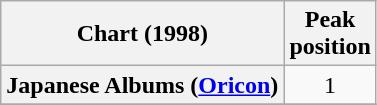<table class="wikitable sortable plainrowheaders">
<tr>
<th>Chart (1998)</th>
<th>Peak<br>position</th>
</tr>
<tr>
<th scope="row">Japanese Albums (<a href='#'>Oricon</a>)</th>
<td align="center">1</td>
</tr>
<tr>
</tr>
</table>
